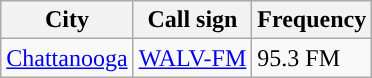<table class="wikitable">
<tr>
<th>City</th>
<th>Call sign</th>
<th>Frequency</th>
</tr>
<tr>
<td><a href='#'>Chattanooga</a></td>
<td><a href='#'>WALV-FM</a></td>
<td>95.3 FM</td>
</tr>
</table>
